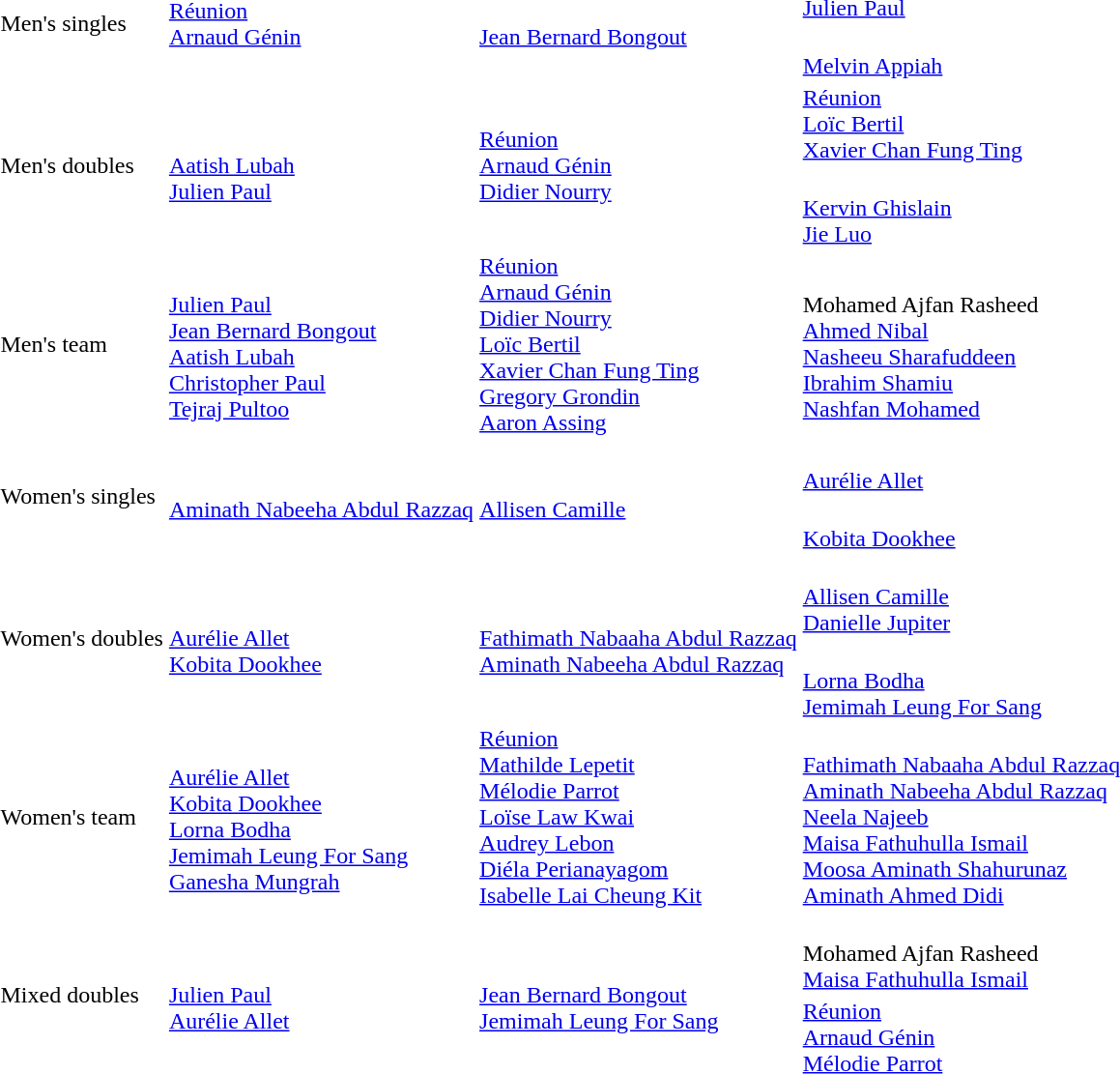<table>
<tr>
<td rowspan=2>Men's singles</td>
<td rowspan=2> <a href='#'>Réunion</a><br><a href='#'>Arnaud Génin</a></td>
<td rowspan=2><br><a href='#'>Jean Bernard Bongout</a></td>
<td><br><a href='#'>Julien Paul</a></td>
</tr>
<tr>
<td><br><a href='#'>Melvin Appiah</a></td>
</tr>
<tr>
<td rowspan=2>Men's doubles</td>
<td rowspan=2><br><a href='#'>Aatish Lubah</a><br><a href='#'>Julien Paul</a></td>
<td rowspan=2> <a href='#'>Réunion</a><br><a href='#'>Arnaud Génin</a><br><a href='#'>Didier Nourry</a></td>
<td> <a href='#'>Réunion</a><br><a href='#'>Loïc Bertil</a><br><a href='#'>Xavier Chan Fung Ting</a></td>
</tr>
<tr>
<td><br><a href='#'>Kervin Ghislain</a><br><a href='#'>Jie Luo</a></td>
</tr>
<tr>
<td>Men's team</td>
<td><br><a href='#'>Julien Paul</a><br><a href='#'>Jean Bernard Bongout</a><br><a href='#'>Aatish Lubah</a><br><a href='#'>Christopher Paul</a><br><a href='#'>Tejraj Pultoo</a></td>
<td> <a href='#'>Réunion</a><br><a href='#'>Arnaud Génin</a><br><a href='#'>Didier Nourry</a><br><a href='#'>Loïc Bertil</a><br><a href='#'>Xavier Chan Fung Ting</a><br><a href='#'>Gregory Grondin</a><br><a href='#'>Aaron Assing</a></td>
<td><br>Mohamed Ajfan Rasheed<br><a href='#'>Ahmed Nibal</a><br><a href='#'>Nasheeu Sharafuddeen</a><br><a href='#'>Ibrahim Shamiu</a><br><a href='#'>Nashfan Mohamed</a></td>
</tr>
<tr>
<td rowspan=2>Women's singles</td>
<td rowspan=2><br><a href='#'>Aminath Nabeeha Abdul Razzaq</a></td>
<td rowspan=2><br><a href='#'>Allisen Camille</a></td>
<td><br><a href='#'>Aurélie Allet</a></td>
</tr>
<tr>
<td><br><a href='#'>Kobita Dookhee</a></td>
</tr>
<tr>
<td rowspan=2>Women's doubles</td>
<td rowspan=2><br><a href='#'>Aurélie Allet</a><br><a href='#'>Kobita Dookhee</a></td>
<td rowspan=2><br><a href='#'>Fathimath Nabaaha Abdul Razzaq</a><br><a href='#'>Aminath Nabeeha Abdul Razzaq</a></td>
<td><br><a href='#'>Allisen Camille</a><br><a href='#'>Danielle Jupiter</a></td>
</tr>
<tr>
<td><br><a href='#'>Lorna Bodha</a><br><a href='#'>Jemimah Leung For Sang</a></td>
</tr>
<tr>
<td>Women's team</td>
<td><br><a href='#'>Aurélie Allet</a><br><a href='#'>Kobita Dookhee</a><br><a href='#'>Lorna Bodha</a><br><a href='#'>Jemimah Leung For Sang</a><br><a href='#'>Ganesha Mungrah</a></td>
<td> <a href='#'>Réunion</a><br><a href='#'>Mathilde Lepetit</a><br><a href='#'>Mélodie Parrot</a><br><a href='#'>Loïse Law Kwai</a><br><a href='#'>Audrey Lebon</a><br><a href='#'>Diéla Perianayagom</a><br><a href='#'>Isabelle Lai Cheung Kit</a></td>
<td><br><a href='#'>Fathimath Nabaaha Abdul Razzaq</a><br><a href='#'>Aminath Nabeeha Abdul Razzaq</a><br><a href='#'>Neela Najeeb</a><br><a href='#'>Maisa Fathuhulla Ismail</a><br><a href='#'>Moosa Aminath Shahurunaz</a><br><a href='#'>Aminath Ahmed Didi</a></td>
</tr>
<tr>
<td rowspan=2>Mixed doubles</td>
<td rowspan=2><br><a href='#'>Julien Paul</a><br><a href='#'>Aurélie Allet</a></td>
<td rowspan=2><br><a href='#'>Jean Bernard Bongout</a><br><a href='#'>Jemimah Leung For Sang</a></td>
<td><br>Mohamed Ajfan Rasheed<br><a href='#'>Maisa Fathuhulla Ismail</a></td>
</tr>
<tr>
<td> <a href='#'>Réunion</a><br><a href='#'>Arnaud Génin</a><br><a href='#'>Mélodie Parrot</a></td>
</tr>
</table>
